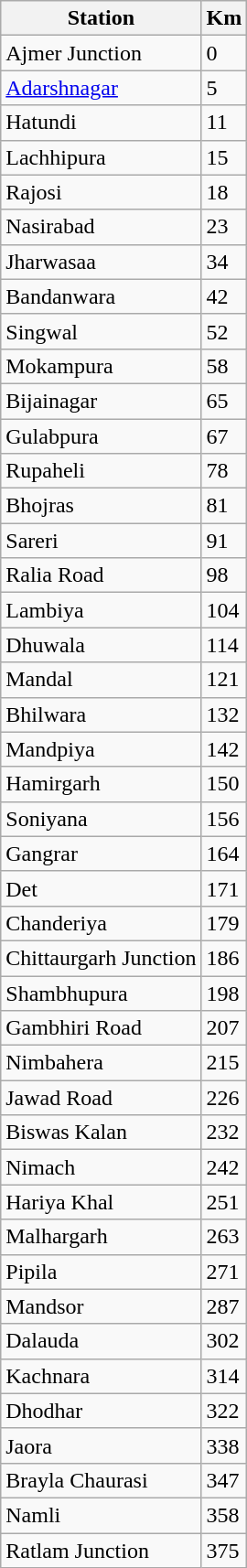<table class="wikitable">
<tr>
<th>Station</th>
<th>Km</th>
</tr>
<tr>
<td>Ajmer Junction</td>
<td>0</td>
</tr>
<tr>
<td><a href='#'>Adarshnagar</a></td>
<td>5</td>
</tr>
<tr>
<td>Hatundi</td>
<td>11</td>
</tr>
<tr>
<td>Lachhipura</td>
<td>15</td>
</tr>
<tr>
<td>Rajosi</td>
<td>18</td>
</tr>
<tr>
<td>Nasirabad</td>
<td>23</td>
</tr>
<tr>
<td>Jharwasaa</td>
<td>34</td>
</tr>
<tr>
<td>Bandanwara</td>
<td>42</td>
</tr>
<tr>
<td>Singwal</td>
<td>52</td>
</tr>
<tr>
<td>Mokampura</td>
<td>58</td>
</tr>
<tr>
<td>Bijainagar</td>
<td>65</td>
</tr>
<tr>
<td>Gulabpura</td>
<td>67</td>
</tr>
<tr>
<td>Rupaheli</td>
<td>78</td>
</tr>
<tr>
<td>Bhojras</td>
<td>81</td>
</tr>
<tr>
<td>Sareri</td>
<td>91</td>
</tr>
<tr>
<td>Ralia Road</td>
<td>98</td>
</tr>
<tr>
<td>Lambiya</td>
<td>104</td>
</tr>
<tr>
<td>Dhuwala</td>
<td>114</td>
</tr>
<tr>
<td>Mandal</td>
<td>121</td>
</tr>
<tr>
<td>Bhilwara</td>
<td>132</td>
</tr>
<tr>
<td>Mandpiya</td>
<td>142</td>
</tr>
<tr>
<td>Hamirgarh</td>
<td>150</td>
</tr>
<tr>
<td>Soniyana</td>
<td>156</td>
</tr>
<tr>
<td>Gangrar</td>
<td>164</td>
</tr>
<tr>
<td>Det</td>
<td>171</td>
</tr>
<tr>
<td>Chanderiya</td>
<td>179</td>
</tr>
<tr>
<td>Chittaurgarh Junction</td>
<td>186</td>
</tr>
<tr>
<td>Shambhupura</td>
<td>198</td>
</tr>
<tr>
<td>Gambhiri Road</td>
<td>207</td>
</tr>
<tr>
<td>Nimbahera</td>
<td>215</td>
</tr>
<tr>
<td>Jawad Road</td>
<td>226</td>
</tr>
<tr>
<td>Biswas Kalan</td>
<td>232</td>
</tr>
<tr>
<td>Nimach</td>
<td>242</td>
</tr>
<tr>
<td>Hariya Khal</td>
<td>251</td>
</tr>
<tr>
<td>Malhargarh</td>
<td>263</td>
</tr>
<tr>
<td>Pipila</td>
<td>271</td>
</tr>
<tr>
<td>Mandsor</td>
<td>287</td>
</tr>
<tr>
<td>Dalauda</td>
<td>302</td>
</tr>
<tr>
<td>Kachnara</td>
<td>314</td>
</tr>
<tr>
<td>Dhodhar</td>
<td>322</td>
</tr>
<tr>
<td>Jaora</td>
<td>338</td>
</tr>
<tr>
<td>Brayla Chaurasi</td>
<td>347</td>
</tr>
<tr>
<td>Namli</td>
<td>358</td>
</tr>
<tr>
<td>Ratlam Junction</td>
<td>375</td>
</tr>
</table>
